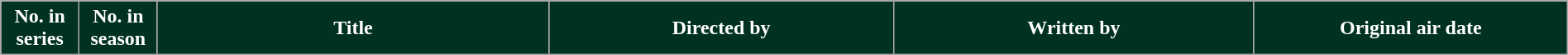<table class="wikitable plainrowheaders" style="margin: auto; width: 100%">
<tr>
</tr>
<tr>
<th ! style="background:#013220; color:#fff; text-align:center;" width=5%>No. in<br>series</th>
<th ! style="background:#013220; color:#fff; text-align:center;" width=5%>No. in<br>season</th>
<th ! style="background:#013220; color:#fff; text-align:center;" width=25%>Title</th>
<th ! style="background:#013220; color:#fff; text-align:center;" width=22%>Directed by</th>
<th ! style="background:#013220; color:#fff; text-align:center;" width=23%>Written by</th>
<th ! style="background:#013220; color:#fff; text-align:center;" width=20%>Original air date<br>






</th>
</tr>
</table>
